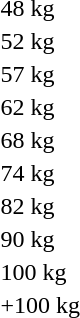<table>
<tr>
<td>48 kg</td>
<td></td>
<td></td>
<td></td>
</tr>
<tr>
<td>52 kg</td>
<td></td>
<td></td>
<td></td>
</tr>
<tr>
<td>57 kg</td>
<td></td>
<td></td>
<td></td>
</tr>
<tr>
<td>62 kg</td>
<td></td>
<td></td>
<td></td>
</tr>
<tr>
<td>68 kg</td>
<td></td>
<td></td>
<td></td>
</tr>
<tr>
<td>74 kg</td>
<td></td>
<td></td>
<td></td>
</tr>
<tr>
<td>82 kg</td>
<td></td>
<td></td>
<td></td>
</tr>
<tr>
<td>90 kg</td>
<td></td>
<td></td>
<td></td>
</tr>
<tr>
<td>100 kg</td>
<td></td>
<td></td>
<td></td>
</tr>
<tr>
<td>+100 kg</td>
<td></td>
<td></td>
<td></td>
</tr>
</table>
